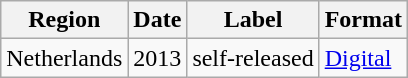<table class="wikitable">
<tr>
<th>Region</th>
<th>Date</th>
<th>Label</th>
<th>Format</th>
</tr>
<tr>
<td>Netherlands</td>
<td>2013</td>
<td>self-released</td>
<td><a href='#'>Digital</a></td>
</tr>
</table>
